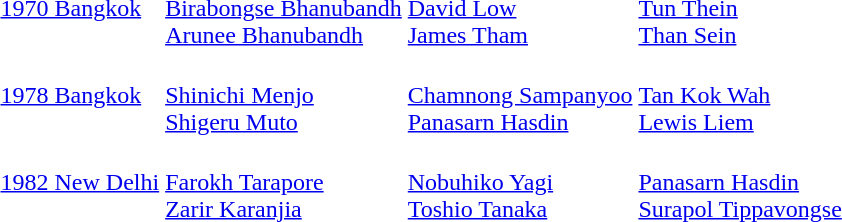<table>
<tr>
<td><a href='#'>1970 Bangkok</a></td>
<td><br><a href='#'>Birabongse Bhanubandh</a><br><a href='#'>Arunee Bhanubandh</a></td>
<td><br><a href='#'>David Low</a><br><a href='#'>James Tham</a></td>
<td><br><a href='#'>Tun Thein</a><br><a href='#'>Than Sein</a></td>
</tr>
<tr>
<td><a href='#'>1978 Bangkok</a></td>
<td><br><a href='#'>Shinichi Menjo</a><br><a href='#'>Shigeru Muto</a></td>
<td><br><a href='#'>Chamnong Sampanyoo</a><br><a href='#'>Panasarn Hasdin</a></td>
<td><br><a href='#'>Tan Kok Wah</a><br><a href='#'>Lewis Liem</a></td>
</tr>
<tr>
<td><a href='#'>1982 New Delhi</a></td>
<td><br><a href='#'>Farokh Tarapore</a><br><a href='#'>Zarir Karanjia</a></td>
<td><br><a href='#'>Nobuhiko Yagi</a><br><a href='#'>Toshio Tanaka</a></td>
<td><br><a href='#'>Panasarn Hasdin</a><br><a href='#'>Surapol Tippavongse</a></td>
</tr>
</table>
